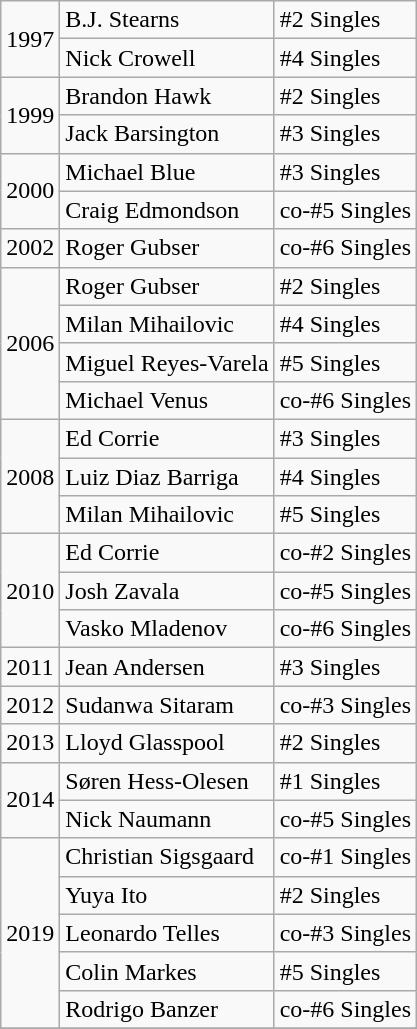<table class="wikitable">
<tr>
<td rowspan="2">1997</td>
<td>B.J. Stearns</td>
<td>#2 Singles</td>
</tr>
<tr>
<td>Nick Crowell</td>
<td>#4 Singles</td>
</tr>
<tr>
<td rowspan="2">1999</td>
<td>Brandon Hawk</td>
<td>#2 Singles</td>
</tr>
<tr>
<td>Jack Barsington</td>
<td>#3 Singles</td>
</tr>
<tr>
<td rowspan="2">2000</td>
<td>Michael Blue</td>
<td>#3 Singles</td>
</tr>
<tr>
<td>Craig Edmondson</td>
<td>co-#5 Singles</td>
</tr>
<tr>
<td>2002</td>
<td>Roger Gubser</td>
<td>co-#6 Singles</td>
</tr>
<tr>
<td rowspan="4">2006</td>
<td>Roger Gubser</td>
<td>#2 Singles</td>
</tr>
<tr>
<td>Milan Mihailovic</td>
<td>#4 Singles</td>
</tr>
<tr>
<td>Miguel Reyes-Varela</td>
<td>#5 Singles</td>
</tr>
<tr>
<td>Michael Venus</td>
<td>co-#6 Singles</td>
</tr>
<tr>
<td rowspan="3">2008</td>
<td>Ed Corrie</td>
<td>#3 Singles</td>
</tr>
<tr>
<td>Luiz Diaz Barriga</td>
<td>#4 Singles</td>
</tr>
<tr>
<td>Milan Mihailovic</td>
<td>#5 Singles</td>
</tr>
<tr>
<td rowspan="3">2010</td>
<td>Ed Corrie</td>
<td>co-#2 Singles</td>
</tr>
<tr>
<td>Josh Zavala</td>
<td>co-#5 Singles</td>
</tr>
<tr>
<td>Vasko Mladenov</td>
<td>co-#6 Singles</td>
</tr>
<tr>
<td>2011</td>
<td>Jean Andersen</td>
<td>#3 Singles</td>
</tr>
<tr>
<td>2012</td>
<td>Sudanwa Sitaram</td>
<td>co-#3 Singles</td>
</tr>
<tr>
<td>2013</td>
<td>Lloyd Glasspool</td>
<td>#2 Singles</td>
</tr>
<tr>
<td rowspan="2">2014</td>
<td>Søren Hess-Olesen</td>
<td>#1 Singles</td>
</tr>
<tr>
<td>Nick Naumann</td>
<td>co-#5 Singles</td>
</tr>
<tr>
<td rowspan="5">2019</td>
<td>Christian Sigsgaard</td>
<td>co-#1 Singles</td>
</tr>
<tr>
<td>Yuya Ito</td>
<td>#2 Singles</td>
</tr>
<tr>
<td>Leonardo Telles</td>
<td>co-#3 Singles</td>
</tr>
<tr>
<td>Colin Markes</td>
<td>#5 Singles</td>
</tr>
<tr>
<td>Rodrigo Banzer</td>
<td>co-#6 Singles</td>
</tr>
<tr>
</tr>
</table>
